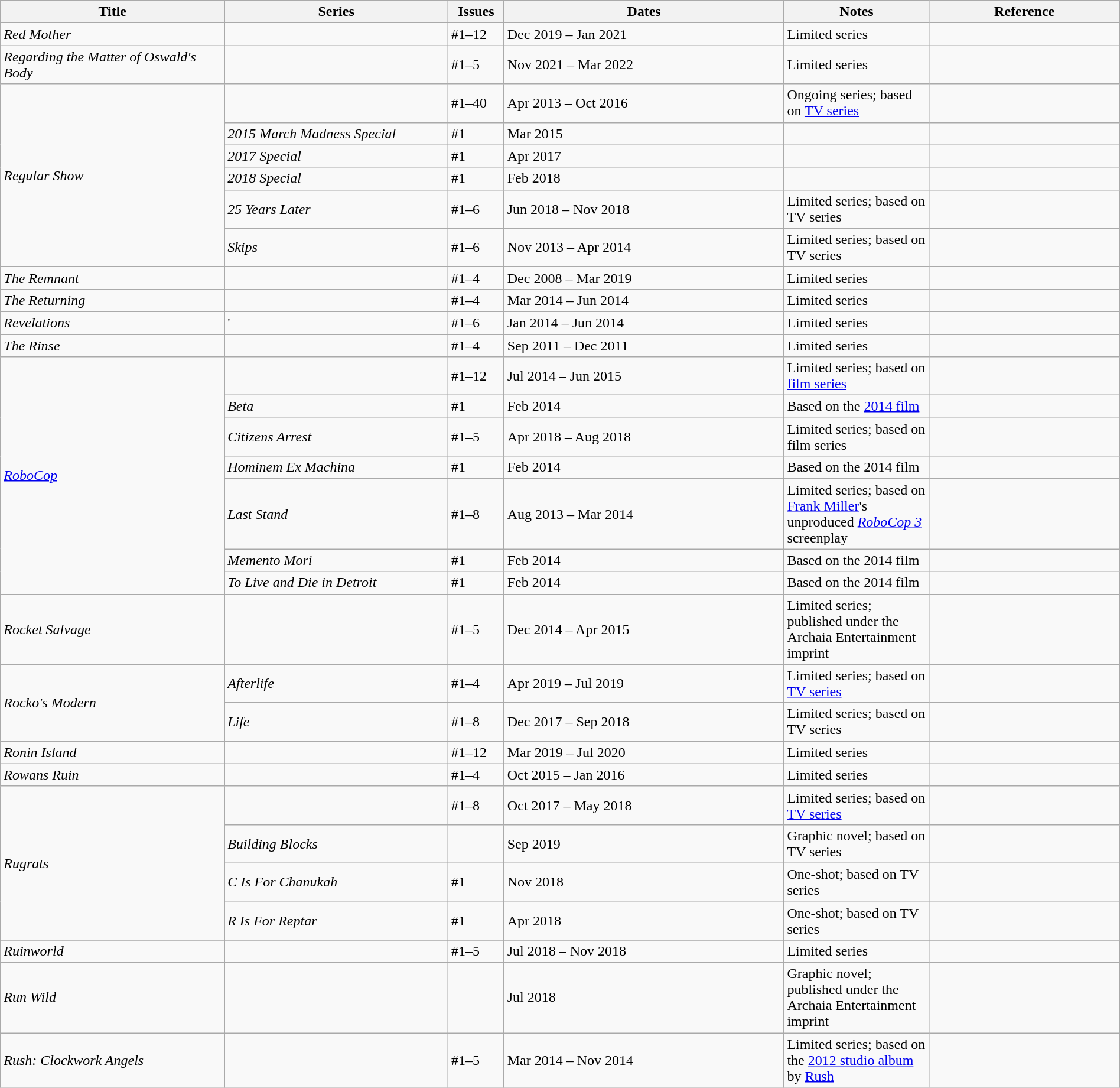<table class="wikitable sortable" style="width:100%;">
<tr>
<th width=20%>Title</th>
<th width=20%>Series</th>
<th width=5%>Issues</th>
<th width=25%>Dates</th>
<th width=13%>Notes</th>
<th>Reference</th>
</tr>
<tr>
<td><em>Red Mother</em></td>
<td></td>
<td>#1–12</td>
<td>Dec 2019 – Jan 2021</td>
<td>Limited series</td>
<td></td>
</tr>
<tr>
<td><em>Regarding the Matter of Oswald's Body</em></td>
<td></td>
<td>#1–5</td>
<td>Nov 2021 – Mar 2022</td>
<td>Limited series</td>
<td></td>
</tr>
<tr>
<td rowspan="6"><em>Regular Show</em></td>
<td></td>
<td>#1–40</td>
<td>Apr 2013 – Oct 2016</td>
<td>Ongoing series; based on <a href='#'>TV series</a></td>
<td></td>
</tr>
<tr>
<td><em>2015 March Madness Special</em></td>
<td>#1</td>
<td>Mar 2015</td>
<td></td>
<td></td>
</tr>
<tr>
<td><em>2017 Special</em></td>
<td>#1</td>
<td>Apr 2017</td>
<td></td>
<td></td>
</tr>
<tr>
<td><em>2018 Special</em></td>
<td>#1</td>
<td>Feb 2018</td>
<td></td>
<td></td>
</tr>
<tr>
<td><em>25 Years Later</em></td>
<td>#1–6</td>
<td>Jun 2018 – Nov 2018</td>
<td>Limited series; based on TV series</td>
<td></td>
</tr>
<tr>
<td><em>Skips</em></td>
<td>#1–6</td>
<td>Nov 2013 – Apr 2014</td>
<td>Limited series; based on TV series</td>
<td></td>
</tr>
<tr>
<td><em>The Remnant</em></td>
<td></td>
<td>#1–4</td>
<td>Dec 2008 – Mar 2019</td>
<td>Limited series</td>
<td></td>
</tr>
<tr>
<td><em>The Returning</em></td>
<td></td>
<td>#1–4</td>
<td>Mar 2014 – Jun 2014</td>
<td>Limited series</td>
<td></td>
</tr>
<tr>
<td><em>Revelations</em></td>
<td>'</td>
<td>#1–6</td>
<td>Jan 2014 – Jun 2014</td>
<td>Limited series</td>
<td></td>
</tr>
<tr>
<td><em>The Rinse</em></td>
<td></td>
<td>#1–4</td>
<td>Sep 2011 – Dec 2011</td>
<td>Limited series</td>
<td></td>
</tr>
<tr>
<td rowspan="7"><em><a href='#'>RoboCop</a></em></td>
<td></td>
<td>#1–12</td>
<td>Jul 2014 – Jun 2015</td>
<td>Limited series; based on <a href='#'>film series</a></td>
<td></td>
</tr>
<tr>
<td><em>Beta</em></td>
<td>#1</td>
<td>Feb 2014</td>
<td>Based on the <a href='#'>2014 film</a></td>
<td></td>
</tr>
<tr>
<td><em>Citizens Arrest</em></td>
<td>#1–5</td>
<td>Apr 2018 – Aug 2018</td>
<td>Limited series; based on film series</td>
<td></td>
</tr>
<tr>
<td><em>Hominem Ex Machina</em></td>
<td>#1</td>
<td>Feb 2014</td>
<td>Based on the 2014 film</td>
<td></td>
</tr>
<tr>
<td><em>Last Stand</em></td>
<td>#1–8</td>
<td>Aug 2013 – Mar 2014</td>
<td>Limited series; based on <a href='#'>Frank Miller</a>'s unproduced <em><a href='#'>RoboCop 3</a></em> screenplay</td>
<td></td>
</tr>
<tr>
<td><em>Memento Mori</em></td>
<td>#1</td>
<td>Feb 2014</td>
<td>Based on the 2014 film</td>
<td></td>
</tr>
<tr>
<td><em>To Live and Die in Detroit</em></td>
<td>#1</td>
<td>Feb 2014</td>
<td>Based on the 2014 film</td>
<td></td>
</tr>
<tr>
<td><em>Rocket Salvage</em></td>
<td></td>
<td>#1–5</td>
<td>Dec 2014 – Apr 2015</td>
<td>Limited series; published under the Archaia Entertainment imprint</td>
<td></td>
</tr>
<tr>
<td rowspan="2"><em>Rocko's Modern</em></td>
<td><em>Afterlife</em></td>
<td>#1–4</td>
<td>Apr 2019 – Jul 2019</td>
<td>Limited series; based on <a href='#'>TV series</a></td>
<td></td>
</tr>
<tr>
<td><em>Life</em></td>
<td>#1–8</td>
<td>Dec 2017 – Sep 2018</td>
<td>Limited series; based on TV series</td>
<td></td>
</tr>
<tr>
<td><em>Ronin Island</em></td>
<td></td>
<td>#1–12</td>
<td>Mar 2019 – Jul 2020</td>
<td>Limited series</td>
<td></td>
</tr>
<tr>
<td><em>Rowans Ruin</em></td>
<td></td>
<td>#1–4</td>
<td>Oct 2015 – Jan 2016</td>
<td>Limited series</td>
<td></td>
</tr>
<tr>
<td rowspan="4"><em>Rugrats</em></td>
<td></td>
<td>#1–8</td>
<td>Oct 2017 – May 2018</td>
<td>Limited series; based on <a href='#'>TV series</a></td>
<td></td>
</tr>
<tr>
<td><em>Building Blocks</em></td>
<td></td>
<td>Sep 2019</td>
<td>Graphic novel; based on TV series</td>
<td></td>
</tr>
<tr>
<td><em>C Is For Chanukah</em></td>
<td>#1</td>
<td>Nov 2018</td>
<td>One-shot; based on TV series</td>
<td></td>
</tr>
<tr>
<td><em>R Is For Reptar</em></td>
<td>#1</td>
<td>Apr 2018</td>
<td>One-shot; based on TV series</td>
<td></td>
</tr>
<tr>
</tr>
<tr>
<td><em>Ruinworld</em></td>
<td></td>
<td>#1–5</td>
<td>Jul 2018 – Nov 2018</td>
<td>Limited series</td>
<td></td>
</tr>
<tr>
<td><em>Run Wild</em></td>
<td></td>
<td></td>
<td>Jul 2018</td>
<td>Graphic novel; published under the Archaia Entertainment imprint</td>
<td></td>
</tr>
<tr>
<td><em>Rush: Clockwork Angels</em></td>
<td></td>
<td>#1–5</td>
<td>Mar 2014 – Nov 2014</td>
<td>Limited series; based on the <a href='#'>2012 studio album</a> by <a href='#'>Rush</a></td>
<td></td>
</tr>
</table>
